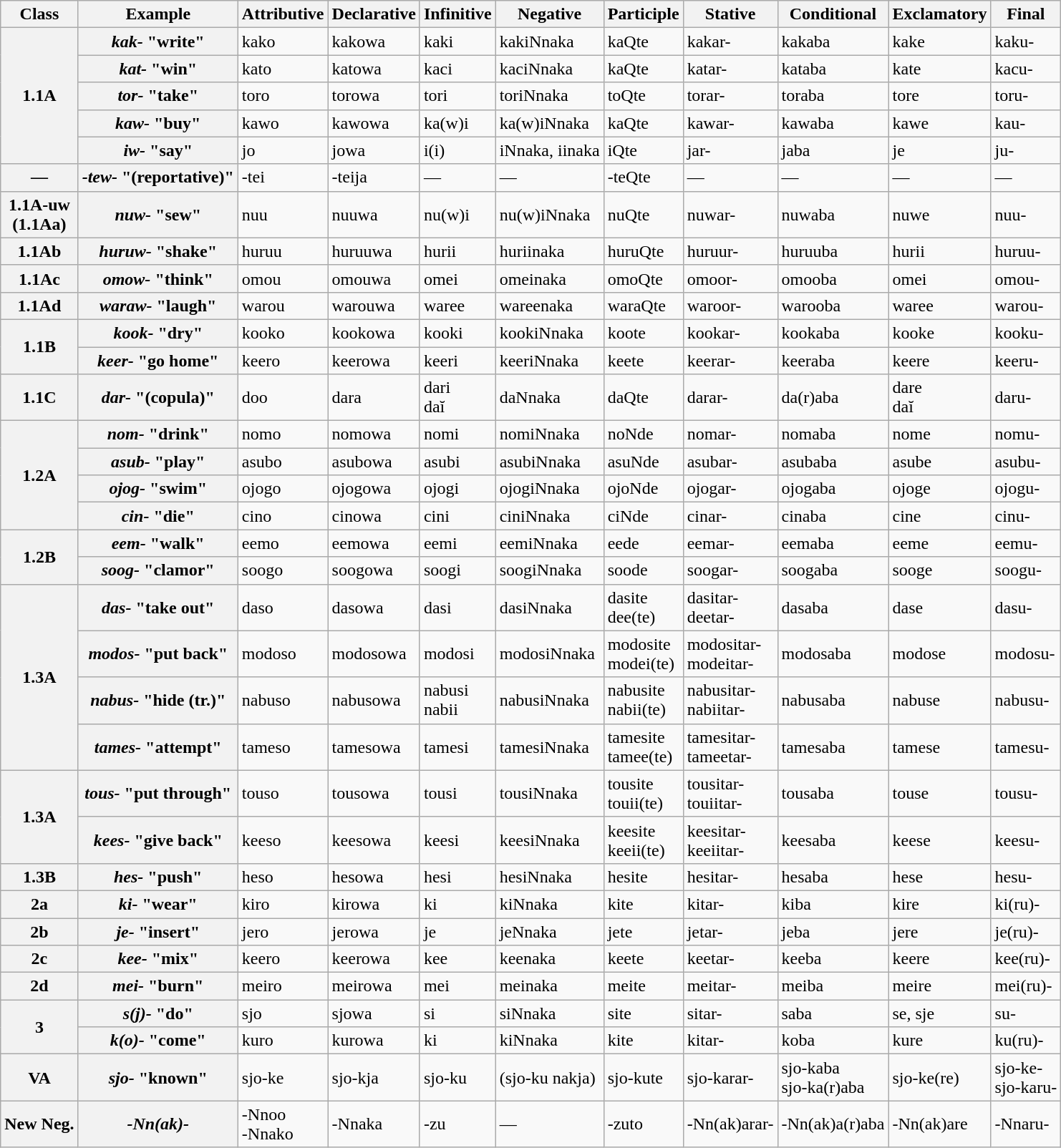<table class="wikitable">
<tr>
<th>Class</th>
<th>Example</th>
<th>Attributive</th>
<th>Declarative</th>
<th>Infinitive</th>
<th>Negative</th>
<th>Participle</th>
<th>Stative</th>
<th>Conditional</th>
<th>Exclamatory</th>
<th>Final</th>
</tr>
<tr>
<th rowspan="5">1.1A</th>
<th><em>kak-</em> "write"</th>
<td>kako</td>
<td>kakowa</td>
<td>kaki</td>
<td>kakiNnaka</td>
<td>kaQte</td>
<td>kakar-</td>
<td>kakaba</td>
<td>kake</td>
<td>kaku-</td>
</tr>
<tr>
<th><em>kat-</em> "win"</th>
<td>kato</td>
<td>katowa</td>
<td>kaci</td>
<td>kaciNnaka</td>
<td>kaQte</td>
<td>katar-</td>
<td>kataba</td>
<td>kate</td>
<td>kacu-</td>
</tr>
<tr>
<th><em>tor-</em> "take"</th>
<td>toro</td>
<td>torowa</td>
<td>tori</td>
<td>toriNnaka</td>
<td>toQte</td>
<td>torar-</td>
<td>toraba</td>
<td>tore</td>
<td>toru-</td>
</tr>
<tr>
<th><em>kaw-</em> "buy"</th>
<td>kawo</td>
<td>kawowa</td>
<td>ka(w)i</td>
<td>ka(w)iNnaka</td>
<td>kaQte</td>
<td>kawar-</td>
<td>kawaba</td>
<td>kawe</td>
<td>kau-</td>
</tr>
<tr>
<th><em>iw-</em> "say"</th>
<td>jo</td>
<td>jowa</td>
<td>i(i)</td>
<td>iNnaka, iinaka</td>
<td>iQte</td>
<td>jar-</td>
<td>jaba</td>
<td>je</td>
<td>ju-</td>
</tr>
<tr>
<th>—</th>
<th><em>-tew-</em> "(reportative)"</th>
<td>-tei</td>
<td>-teija</td>
<td>—</td>
<td>—</td>
<td>-teQte</td>
<td>—</td>
<td>—</td>
<td>—</td>
<td>—</td>
</tr>
<tr>
<th>1.1A-uw<br>(1.1Aa)</th>
<th><em>nuw-</em> "sew"</th>
<td>nuu</td>
<td>nuuwa</td>
<td>nu(w)i</td>
<td>nu(w)iNnaka</td>
<td>nuQte</td>
<td>nuwar-</td>
<td>nuwaba</td>
<td>nuwe</td>
<td>nuu-</td>
</tr>
<tr>
<th>1.1Ab</th>
<th><em>huruw-</em> "shake"</th>
<td>huruu</td>
<td>huruuwa</td>
<td>hurii</td>
<td>huriinaka</td>
<td>huruQte</td>
<td>huruur-</td>
<td>huruuba</td>
<td>hurii</td>
<td>huruu-</td>
</tr>
<tr>
<th>1.1Ac</th>
<th><em>omow-</em> "think"</th>
<td>omou</td>
<td>omouwa</td>
<td>omei</td>
<td>omeinaka</td>
<td>omoQte</td>
<td>omoor-</td>
<td>omooba</td>
<td>omei</td>
<td>omou-</td>
</tr>
<tr>
<th>1.1Ad</th>
<th><em>waraw-</em> "laugh"</th>
<td>warou</td>
<td>warouwa</td>
<td>waree</td>
<td>wareenaka</td>
<td>waraQte</td>
<td>waroor-</td>
<td>warooba</td>
<td>waree</td>
<td>warou-</td>
</tr>
<tr>
<th rowspan="2">1.1B</th>
<th><em>kook-</em> "dry"</th>
<td>kooko</td>
<td>kookowa</td>
<td>kooki</td>
<td>kookiNnaka</td>
<td>koote</td>
<td>kookar-</td>
<td>kookaba</td>
<td>kooke</td>
<td>kooku-</td>
</tr>
<tr>
<th><em>keer-</em> "go   home"</th>
<td>keero</td>
<td>keerowa</td>
<td>keeri</td>
<td>keeriNnaka</td>
<td>keete</td>
<td>keerar-</td>
<td>keeraba</td>
<td>keere</td>
<td>keeru-</td>
</tr>
<tr>
<th>1.1C</th>
<th><em>dar-</em> "(copula)"</th>
<td>doo</td>
<td>dara</td>
<td>dari<br>daĭ</td>
<td>daNnaka</td>
<td>daQte</td>
<td>darar-</td>
<td>da(r)aba</td>
<td>dare<br>daĭ</td>
<td>daru-</td>
</tr>
<tr>
<th rowspan="4">1.2A</th>
<th><em>nom-</em> "drink"</th>
<td>nomo</td>
<td>nomowa</td>
<td>nomi</td>
<td>nomiNnaka</td>
<td>noNde</td>
<td>nomar-</td>
<td>nomaba</td>
<td>nome</td>
<td>nomu-</td>
</tr>
<tr>
<th><em>asub-</em> "play"</th>
<td>asubo</td>
<td>asubowa</td>
<td>asubi</td>
<td>asubiNnaka</td>
<td>asuNde</td>
<td>asubar-</td>
<td>asubaba</td>
<td>asube</td>
<td>asubu-</td>
</tr>
<tr>
<th><em>ojog-</em> "swim"</th>
<td>ojogo</td>
<td>ojogowa</td>
<td>ojogi</td>
<td>ojogiNnaka</td>
<td>ojoNde</td>
<td>ojogar-</td>
<td>ojogaba</td>
<td>ojoge</td>
<td>ojogu-</td>
</tr>
<tr>
<th><em>cin-</em> "die"</th>
<td>cino</td>
<td>cinowa</td>
<td>cini</td>
<td>ciniNnaka</td>
<td>ciNde</td>
<td>cinar-</td>
<td>cinaba</td>
<td>cine</td>
<td>cinu-</td>
</tr>
<tr>
<th rowspan="2">1.2B</th>
<th><em>eem-</em> "walk"</th>
<td>eemo</td>
<td>eemowa</td>
<td>eemi</td>
<td>eemiNnaka</td>
<td>eede</td>
<td>eemar-</td>
<td>eemaba</td>
<td>eeme</td>
<td>eemu-</td>
</tr>
<tr>
<th><em>soog-</em> "clamor"</th>
<td>soogo</td>
<td>soogowa</td>
<td>soogi</td>
<td>soogiNnaka</td>
<td>soode</td>
<td>soogar-</td>
<td>soogaba</td>
<td>sooge</td>
<td>soogu-</td>
</tr>
<tr>
<th rowspan="4">1.3A</th>
<th><em>das-</em> "take out"</th>
<td>daso</td>
<td>dasowa</td>
<td>dasi</td>
<td>dasiNnaka</td>
<td>dasite<br>dee(te)</td>
<td>dasitar-<br>deetar-</td>
<td>dasaba</td>
<td>dase</td>
<td>dasu-</td>
</tr>
<tr>
<th><em>modos-</em> "put back"</th>
<td>modoso</td>
<td>modosowa</td>
<td>modosi</td>
<td>modosiNnaka</td>
<td>modosite<br>modei(te)</td>
<td>modositar-<br>modeitar-</td>
<td>modosaba</td>
<td>modose</td>
<td>modosu-</td>
</tr>
<tr>
<th><em>nabus-</em> "hide (tr.)"</th>
<td>nabuso</td>
<td>nabusowa</td>
<td>nabusi<br>nabii</td>
<td>nabusiNnaka</td>
<td>nabusite<br>nabii(te)</td>
<td>nabusitar-<br>nabiitar-</td>
<td>nabusaba</td>
<td>nabuse</td>
<td>nabusu-</td>
</tr>
<tr>
<th><em>tames-</em> "attempt"</th>
<td>tameso</td>
<td>tamesowa</td>
<td>tamesi</td>
<td>tamesiNnaka</td>
<td>tamesite<br>tamee(te)</td>
<td>tamesitar-<br>tameetar-</td>
<td>tamesaba</td>
<td>tamese</td>
<td>tamesu-</td>
</tr>
<tr>
<th rowspan="2">1.3A</th>
<th><em>tous-</em> "put through"</th>
<td>touso</td>
<td>tousowa</td>
<td>tousi</td>
<td>tousiNnaka</td>
<td>tousite<br>touii(te)</td>
<td>tousitar-<br>touiitar-</td>
<td>tousaba</td>
<td>touse</td>
<td>tousu-</td>
</tr>
<tr>
<th><em>kees-</em> "give back"</th>
<td>keeso</td>
<td>keesowa</td>
<td>keesi</td>
<td>keesiNnaka</td>
<td>keesite<br>keeii(te)</td>
<td>keesitar-<br>keeiitar-</td>
<td>keesaba</td>
<td>keese</td>
<td>keesu-</td>
</tr>
<tr>
<th>1.3B</th>
<th><em>hes-</em> "push"</th>
<td>heso</td>
<td>hesowa</td>
<td>hesi</td>
<td>hesiNnaka</td>
<td>hesite</td>
<td>hesitar-</td>
<td>hesaba</td>
<td>hese</td>
<td>hesu-</td>
</tr>
<tr>
<th>2a</th>
<th><em>ki-</em> "wear"</th>
<td>kiro</td>
<td>kirowa</td>
<td>ki</td>
<td>kiNnaka</td>
<td>kite</td>
<td>kitar-</td>
<td>kiba</td>
<td>kire</td>
<td>ki(ru)-</td>
</tr>
<tr>
<th>2b</th>
<th><em>je-</em> "insert"</th>
<td>jero</td>
<td>jerowa</td>
<td>je</td>
<td>jeNnaka</td>
<td>jete</td>
<td>jetar-</td>
<td>jeba</td>
<td>jere</td>
<td>je(ru)-</td>
</tr>
<tr>
<th>2c</th>
<th><em>kee-</em> "mix"</th>
<td>keero</td>
<td>keerowa</td>
<td>kee</td>
<td>keenaka</td>
<td>keete</td>
<td>keetar-</td>
<td>keeba</td>
<td>keere</td>
<td>kee(ru)-</td>
</tr>
<tr>
<th>2d</th>
<th><em>mei-</em> "burn"</th>
<td>meiro</td>
<td>meirowa</td>
<td>mei</td>
<td>meinaka</td>
<td>meite</td>
<td>meitar-</td>
<td>meiba</td>
<td>meire</td>
<td>mei(ru)-</td>
</tr>
<tr>
<th rowspan="2">3</th>
<th><em>s(j)-</em> "do"</th>
<td>sjo</td>
<td>sjowa</td>
<td>si</td>
<td>siNnaka</td>
<td>site</td>
<td>sitar-</td>
<td>saba</td>
<td>se, sje</td>
<td>su-</td>
</tr>
<tr>
<th><em>k(o)-</em> "come"</th>
<td>kuro</td>
<td>kurowa</td>
<td>ki</td>
<td>kiNnaka</td>
<td>kite</td>
<td>kitar-</td>
<td>koba</td>
<td>kure</td>
<td>ku(ru)-</td>
</tr>
<tr>
<th>VA</th>
<th><em>sjo-</em> "known"</th>
<td>sjo-ke</td>
<td>sjo-kja</td>
<td>sjo-ku</td>
<td>(sjo-ku nakja)</td>
<td>sjo-kute</td>
<td>sjo-karar-</td>
<td>sjo-kaba<br>sjo-ka(r)aba</td>
<td>sjo-ke(re)</td>
<td>sjo-ke-<br>sjo-karu-</td>
</tr>
<tr>
<th>New Neg.</th>
<th><em>-Nn(ak)-</em></th>
<td>-Nnoo<br>-Nnako</td>
<td>-Nnaka</td>
<td>-zu</td>
<td>—</td>
<td>-zuto</td>
<td>-Nn(ak)arar-</td>
<td>-Nn(ak)a(r)aba</td>
<td>-Nn(ak)are</td>
<td>-Nnaru-</td>
</tr>
</table>
